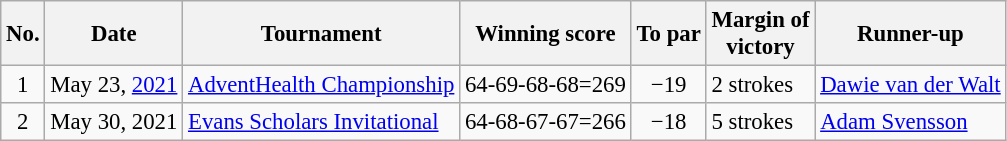<table class="wikitable" style="font-size:95%;">
<tr>
<th>No.</th>
<th>Date</th>
<th>Tournament</th>
<th>Winning score</th>
<th>To par</th>
<th>Margin of<br>victory</th>
<th>Runner-up</th>
</tr>
<tr>
<td align=center>1</td>
<td align=right>May 23, <a href='#'>2021</a></td>
<td><a href='#'>AdventHealth Championship</a></td>
<td align=right>64-69-68-68=269</td>
<td align=center>−19</td>
<td>2 strokes</td>
<td> <a href='#'>Dawie van der Walt</a></td>
</tr>
<tr>
<td align=center>2</td>
<td align=right>May 30, 2021</td>
<td><a href='#'>Evans Scholars Invitational</a></td>
<td align=right>64-68-67-67=266</td>
<td align=center>−18</td>
<td>5 strokes</td>
<td> <a href='#'>Adam Svensson</a></td>
</tr>
</table>
